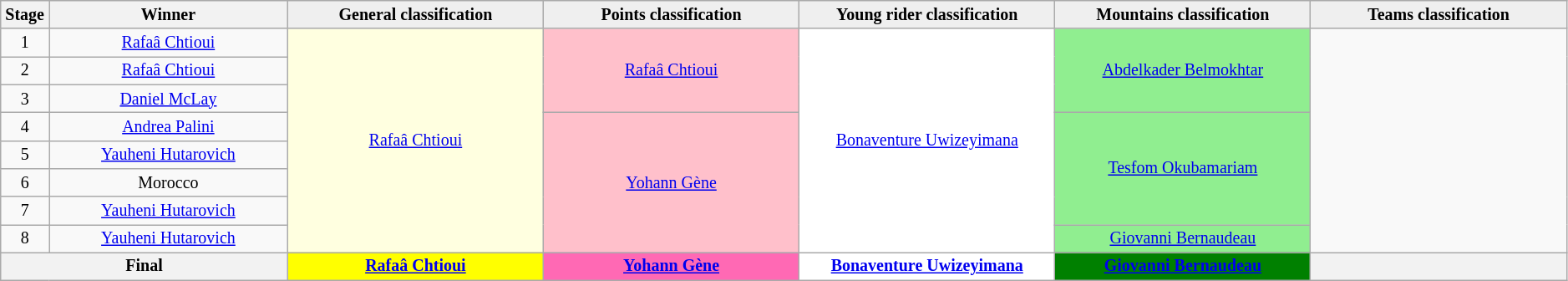<table class="wikitable" style="text-align: center; font-size:smaller;">
<tr style="background-color: #efefef;">
<th width="1%">Stage</th>
<th width="14%">Winner</th>
<th style="background:#EFEFEF;" width="15%">General classification<br></th>
<th style="background:#EFEFEF;" width="15%">Points classification<br></th>
<th style="background:#EFEFEF"  width="15%">Young rider classification<br></th>
<th style="background:#EFEFEF"  width="15%">Mountains classification<br></th>
<th style="background:#EFEFEF;" width="15%">Teams classification</th>
</tr>
<tr>
<td>1</td>
<td><a href='#'>Rafaâ Chtioui</a></td>
<td style="background:lightyellow;" rowspan=8><a href='#'>Rafaâ Chtioui</a></td>
<td style="background:pink;" rowspan=3><a href='#'>Rafaâ Chtioui</a></td>
<td style="background:white;" rowspan=8><a href='#'>Bonaventure Uwizeyimana</a></td>
<td style="background:lightgreen;" rowspan=3><a href='#'>Abdelkader Belmokhtar</a></td>
<td style="background:offwhite;" rowspan=8></td>
</tr>
<tr>
<td>2</td>
<td><a href='#'>Rafaâ Chtioui</a></td>
</tr>
<tr>
<td>3</td>
<td><a href='#'>Daniel McLay</a></td>
</tr>
<tr>
<td>4</td>
<td><a href='#'>Andrea Palini</a></td>
<td style="background:pink;" rowspan=5><a href='#'>Yohann Gène</a></td>
<td style="background:lightgreen;" rowspan=4><a href='#'>Tesfom Okubamariam</a></td>
</tr>
<tr>
<td>5</td>
<td><a href='#'>Yauheni Hutarovich</a></td>
</tr>
<tr>
<td>6</td>
<td>Morocco</td>
</tr>
<tr>
<td>7</td>
<td><a href='#'>Yauheni Hutarovich</a></td>
</tr>
<tr>
<td>8</td>
<td><a href='#'>Yauheni Hutarovich</a></td>
<td style="background:lightgreen;"><a href='#'>Giovanni Bernaudeau</a></td>
</tr>
<tr>
<th colspan=2>Final</th>
<th style="background:yellow;"><a href='#'>Rafaâ Chtioui</a></th>
<th style="background:hotpink;"><a href='#'>Yohann Gène</a></th>
<th style="background:white;"><a href='#'>Bonaventure Uwizeyimana</a></th>
<th style="background:green;"><a href='#'>Giovanni Bernaudeau</a></th>
<th style="background:offwhite;"></th>
</tr>
</table>
